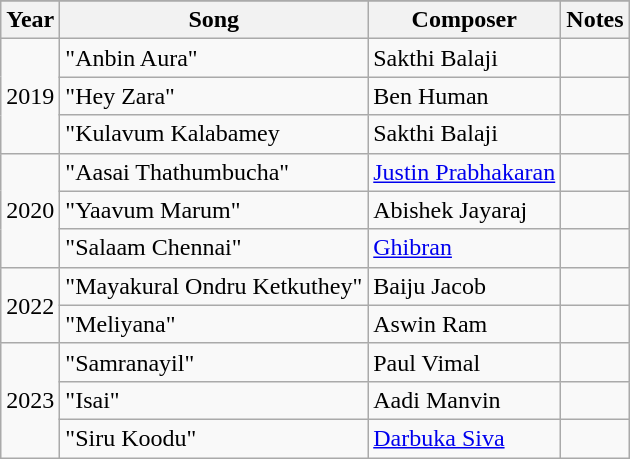<table class="wikitable sortable">
<tr style="background:#cfc; text-align:center;">
</tr>
<tr>
<th>Year</th>
<th>Song</th>
<th>Composer</th>
<th>Notes</th>
</tr>
<tr>
<td rowspan=3>2019</td>
<td>"Anbin Aura"</td>
<td>Sakthi Balaji</td>
<td></td>
</tr>
<tr>
<td>"Hey Zara"</td>
<td>Ben Human</td>
<td></td>
</tr>
<tr>
<td>"Kulavum Kalabamey</td>
<td>Sakthi Balaji</td>
<td></td>
</tr>
<tr>
<td rowspan =3>2020</td>
<td>"Aasai Thathumbucha"</td>
<td><a href='#'>Justin Prabhakaran</a></td>
<td></td>
</tr>
<tr>
<td>"Yaavum Marum"</td>
<td>Abishek Jayaraj</td>
<td></td>
</tr>
<tr>
<td>"Salaam Chennai"</td>
<td><a href='#'>Ghibran</a></td>
<td></td>
</tr>
<tr>
<td rowspan=2>2022</td>
<td>"Mayakural Ondru Ketkuthey"</td>
<td>Baiju Jacob</td>
<td></td>
</tr>
<tr>
<td>"Meliyana"</td>
<td>Aswin Ram</td>
<td></td>
</tr>
<tr>
<td rowspan=3>2023</td>
<td>"Samranayil"</td>
<td>Paul Vimal</td>
<td></td>
</tr>
<tr>
<td>"Isai"</td>
<td>Aadi Manvin</td>
<td></td>
</tr>
<tr>
<td>"Siru Koodu"</td>
<td><a href='#'>Darbuka Siva</a></td>
<td></td>
</tr>
</table>
